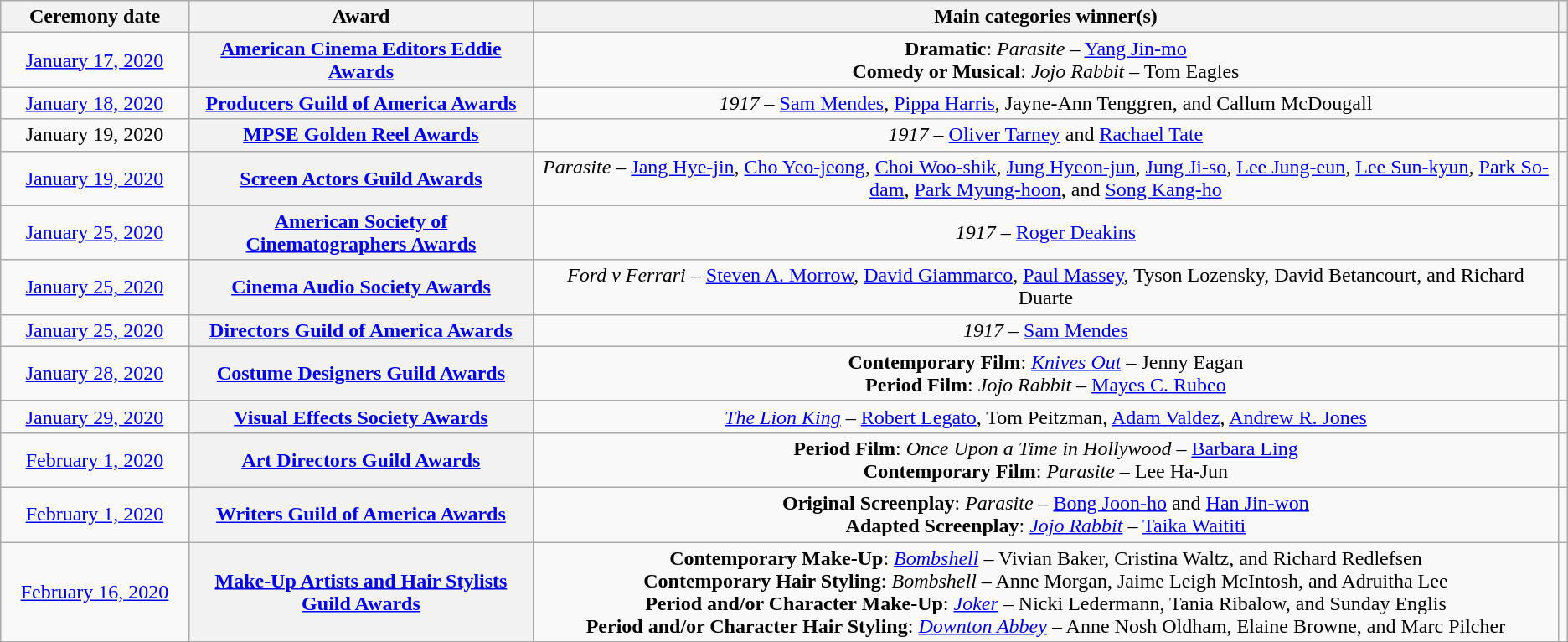<table class="wikitable plainrowheaders" style="text-align:center;">
<tr>
<th width="12%">Ceremony date</th>
<th width="22%">Award</th>
<th>Main categories winner(s)</th>
<th></th>
</tr>
<tr>
<td><a href='#'>January 17, 2020</a></td>
<th scope="row"><a href='#'>American Cinema Editors Eddie Awards</a></th>
<td><strong>Dramatic</strong>: <em>Parasite</em> – <a href='#'>Yang Jin-mo</a><br><strong>Comedy or Musical</strong>: <em>Jojo Rabbit</em> – Tom Eagles</td>
<td></td>
</tr>
<tr>
<td><a href='#'>January 18, 2020</a></td>
<th scope="row"><a href='#'>Producers Guild of America Awards</a></th>
<td><em>1917</em> – <a href='#'>Sam Mendes</a>, <a href='#'>Pippa Harris</a>, Jayne-Ann Tenggren, and Callum McDougall</td>
<td></td>
</tr>
<tr>
<td>January 19, 2020</td>
<th scope="row"><a href='#'>MPSE Golden Reel Awards</a></th>
<td><em>1917</em> – <a href='#'>Oliver Tarney</a> and <a href='#'>Rachael Tate</a></td>
<td></td>
</tr>
<tr>
<td><a href='#'>January 19, 2020</a></td>
<th scope="row"><a href='#'>Screen Actors Guild Awards</a></th>
<td><em>Parasite</em> – <a href='#'>Jang Hye-jin</a>, <a href='#'>Cho Yeo-jeong</a>, <a href='#'>Choi Woo-shik</a>, <a href='#'>Jung Hyeon-jun</a>, <a href='#'>Jung Ji-so</a>, <a href='#'>Lee Jung-eun</a>, <a href='#'>Lee Sun-kyun</a>, <a href='#'>Park So-dam</a>, <a href='#'>Park Myung-hoon</a>, and <a href='#'>Song Kang-ho</a></td>
<td></td>
</tr>
<tr>
<td><a href='#'>January 25, 2020</a></td>
<th scope="row"><a href='#'>American Society of Cinematographers Awards</a></th>
<td><em>1917</em> – <a href='#'>Roger Deakins</a></td>
<td></td>
</tr>
<tr>
<td><a href='#'>January 25, 2020</a></td>
<th scope="row"><a href='#'>Cinema Audio Society Awards</a></th>
<td><em>Ford v Ferrari</em> – <a href='#'>Steven A. Morrow</a>, <a href='#'>David Giammarco</a>, <a href='#'>Paul Massey</a>, Tyson Lozensky, David Betancourt, and Richard Duarte</td>
<td></td>
</tr>
<tr>
<td><a href='#'>January 25, 2020</a></td>
<th scope="row"><a href='#'>Directors Guild of America Awards</a></th>
<td><em>1917</em> – <a href='#'>Sam Mendes</a></td>
<td></td>
</tr>
<tr>
<td><a href='#'>January 28, 2020</a></td>
<th scope="row"><a href='#'>Costume Designers Guild Awards</a></th>
<td><strong>Contemporary Film</strong>: <em><a href='#'>Knives Out</a></em> – Jenny Eagan<br><strong>Period Film</strong>: <em>Jojo Rabbit</em> – <a href='#'>Mayes C. Rubeo</a></td>
<td></td>
</tr>
<tr>
<td><a href='#'>January 29, 2020</a></td>
<th scope="row"><a href='#'>Visual Effects Society Awards</a></th>
<td><em><a href='#'>The Lion King</a></em> – <a href='#'>Robert Legato</a>, Tom Peitzman, <a href='#'>Adam Valdez</a>, <a href='#'>Andrew R. Jones</a></td>
<td></td>
</tr>
<tr>
<td><a href='#'>February 1, 2020</a></td>
<th scope="row"><a href='#'>Art Directors Guild Awards</a></th>
<td><strong>Period Film</strong>: <em>Once Upon a Time in Hollywood</em> – <a href='#'>Barbara Ling</a><br><strong>Contemporary Film</strong>: <em>Parasite</em> – Lee Ha-Jun</td>
<td></td>
</tr>
<tr>
<td><a href='#'>February 1, 2020</a></td>
<th scope="row"><a href='#'>Writers Guild of America Awards</a></th>
<td><strong>Original Screenplay</strong>: <em>Parasite</em> – <a href='#'>Bong Joon-ho</a> and <a href='#'>Han Jin-won</a><br><strong>Adapted Screenplay</strong>: <em><a href='#'>Jojo Rabbit</a></em> – <a href='#'>Taika Waititi</a></td>
<td></td>
</tr>
<tr>
<td><a href='#'>February 16, 2020</a></td>
<th scope="row"><a href='#'>Make-Up Artists and Hair Stylists Guild Awards</a></th>
<td><strong>Contemporary Make-Up</strong>: <em><a href='#'>Bombshell</a></em> – Vivian Baker, Cristina Waltz, and Richard Redlefsen<br><strong>Contemporary Hair Styling</strong>: <em>Bombshell</em> – Anne Morgan, Jaime Leigh McIntosh, and Adruitha Lee<br><strong>Period and/or Character Make-Up</strong>: <em><a href='#'>Joker</a></em> – Nicki Ledermann, Tania Ribalow, and Sunday Englis<br><strong>Period and/or Character Hair Styling</strong>: <em><a href='#'>Downton Abbey</a></em> – Anne Nosh Oldham, Elaine Browne, and Marc Pilcher</td>
<td></td>
</tr>
</table>
